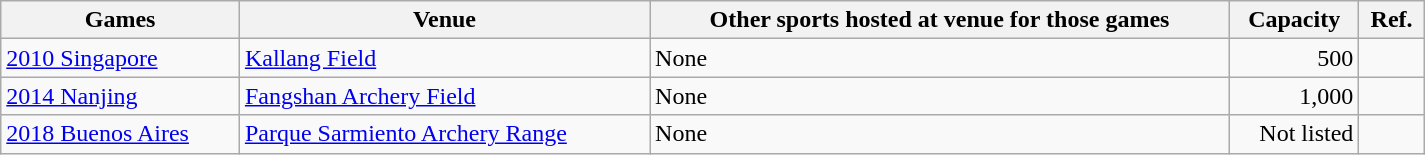<table class="wikitable sortable" width=950px>
<tr>
<th>Games</th>
<th>Venue</th>
<th>Other sports hosted at venue for those games</th>
<th>Capacity</th>
<th>Ref.</th>
</tr>
<tr>
<td><a href='#'>2010 Singapore</a></td>
<td><a href='#'>Kallang Field</a></td>
<td>None</td>
<td align="right">500</td>
<td align=center></td>
</tr>
<tr>
<td><a href='#'>2014 Nanjing</a></td>
<td><a href='#'>Fangshan Archery Field</a></td>
<td>None</td>
<td align="right">1,000</td>
<td align=center></td>
</tr>
<tr>
<td><a href='#'>2018 Buenos Aires</a></td>
<td><a href='#'>Parque Sarmiento Archery Range</a></td>
<td>None</td>
<td align="right">Not listed</td>
<td align=center></td>
</tr>
</table>
